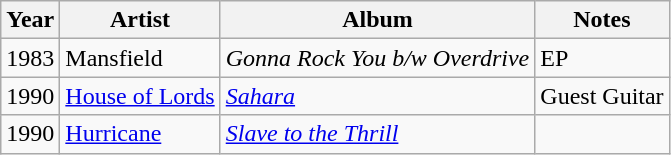<table class="wikitable sortable">
<tr style="background:#fff;">
<th>Year</th>
<th>Artist</th>
<th>Album</th>
<th>Notes</th>
</tr>
<tr>
<td>1983</td>
<td>Mansfield</td>
<td><em>Gonna Rock You b/w Overdrive</em></td>
<td>EP</td>
</tr>
<tr>
<td>1990</td>
<td><a href='#'>House of Lords</a></td>
<td><em><a href='#'>Sahara</a></em></td>
<td>Guest Guitar</td>
</tr>
<tr>
<td>1990</td>
<td><a href='#'>Hurricane</a></td>
<td><em><a href='#'>Slave to the Thrill</a></em></td>
<td></td>
</tr>
</table>
